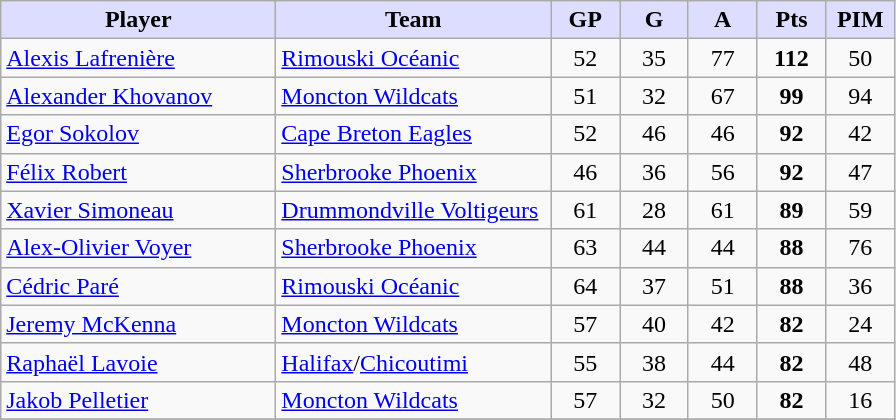<table class="wikitable" style="text-align:center">
<tr>
<th style="background:#ddf; width:30%;">Player</th>
<th style="background:#ddf; width:30%;">Team</th>
<th style="background:#ddf; width:7.5%;">GP</th>
<th style="background:#ddf; width:7.5%;">G</th>
<th style="background:#ddf; width:7.5%;">A</th>
<th style="background:#ddf; width:7.5%;">Pts</th>
<th style="background:#ddf; width:7.5%;">PIM</th>
</tr>
<tr>
<td align=left><a href='#'>Alexis Lafrenière</a></td>
<td align=left><a href='#'>Rimouski Océanic</a></td>
<td>52</td>
<td>35</td>
<td>77</td>
<td><strong>112</strong></td>
<td>50</td>
</tr>
<tr>
<td align=left><a href='#'>Alexander Khovanov</a></td>
<td align=left><a href='#'>Moncton Wildcats</a></td>
<td>51</td>
<td>32</td>
<td>67</td>
<td><strong>99</strong></td>
<td>94</td>
</tr>
<tr>
<td align=left><a href='#'>Egor Sokolov</a></td>
<td align=left><a href='#'>Cape Breton Eagles</a></td>
<td>52</td>
<td>46</td>
<td>46</td>
<td><strong>92</strong></td>
<td>42</td>
</tr>
<tr>
<td align=left><a href='#'>Félix Robert</a></td>
<td align=left><a href='#'>Sherbrooke Phoenix</a></td>
<td>46</td>
<td>36</td>
<td>56</td>
<td><strong>92</strong></td>
<td>47</td>
</tr>
<tr>
<td align=left><a href='#'>Xavier Simoneau</a></td>
<td align=left><a href='#'>Drummondville Voltigeurs</a></td>
<td>61</td>
<td>28</td>
<td>61</td>
<td><strong>89</strong></td>
<td>59</td>
</tr>
<tr>
<td align=left><a href='#'>Alex-Olivier Voyer</a></td>
<td align=left><a href='#'>Sherbrooke Phoenix</a></td>
<td>63</td>
<td>44</td>
<td>44</td>
<td><strong>88</strong></td>
<td>76</td>
</tr>
<tr>
<td align=left><a href='#'>Cédric Paré</a></td>
<td align=left><a href='#'>Rimouski Océanic</a></td>
<td>64</td>
<td>37</td>
<td>51</td>
<td><strong>88</strong></td>
<td>36</td>
</tr>
<tr>
<td align=left><a href='#'>Jeremy McKenna</a></td>
<td align=left><a href='#'>Moncton Wildcats</a></td>
<td>57</td>
<td>40</td>
<td>42</td>
<td><strong>82</strong></td>
<td>24</td>
</tr>
<tr>
<td align=left><a href='#'>Raphaël Lavoie</a></td>
<td align=left><a href='#'>Halifax</a>/<a href='#'>Chicoutimi</a></td>
<td>55</td>
<td>38</td>
<td>44</td>
<td><strong>82</strong></td>
<td>48</td>
</tr>
<tr>
<td align=left><a href='#'>Jakob Pelletier</a></td>
<td align=left><a href='#'>Moncton Wildcats</a></td>
<td>57</td>
<td>32</td>
<td>50</td>
<td><strong>82</strong></td>
<td>16</td>
</tr>
<tr>
</tr>
</table>
